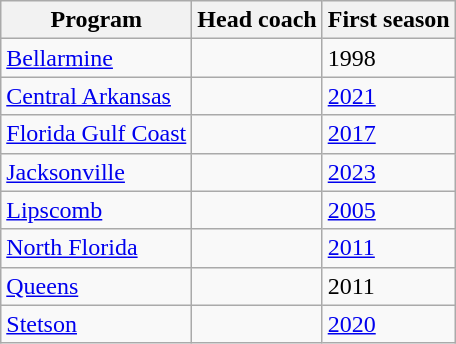<table class="wikitable sortable">
<tr>
<th>Program</th>
<th>Head coach</th>
<th>First season</th>
</tr>
<tr>
<td><a href='#'>Bellarmine</a></td>
<td></td>
<td>1998</td>
</tr>
<tr>
<td><a href='#'>Central Arkansas</a></td>
<td></td>
<td><a href='#'>2021</a></td>
</tr>
<tr>
<td><a href='#'>Florida Gulf Coast</a></td>
<td></td>
<td><a href='#'>2017</a></td>
</tr>
<tr>
<td><a href='#'>Jacksonville</a></td>
<td></td>
<td><a href='#'>2023</a></td>
</tr>
<tr>
<td><a href='#'>Lipscomb</a></td>
<td></td>
<td><a href='#'>2005</a></td>
</tr>
<tr>
<td><a href='#'>North Florida</a></td>
<td></td>
<td><a href='#'>2011</a></td>
</tr>
<tr>
<td><a href='#'>Queens</a></td>
<td></td>
<td>2011</td>
</tr>
<tr>
<td><a href='#'>Stetson</a></td>
<td></td>
<td><a href='#'>2020</a></td>
</tr>
</table>
